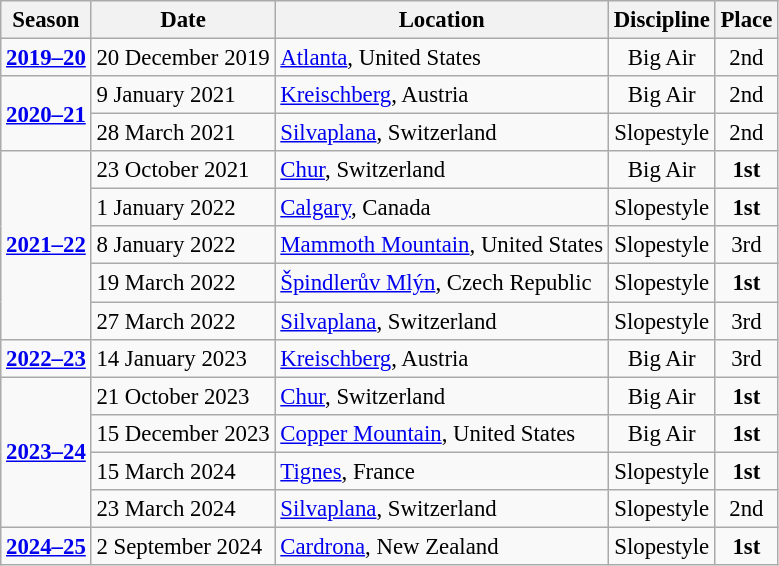<table class="wikitable"  style="text-align:center; font-size:95%;">
<tr>
<th>Season</th>
<th>Date</th>
<th>Location</th>
<th>Discipline</th>
<th>Place</th>
</tr>
<tr>
<td align=center><strong><a href='#'>2019–20</a></strong></td>
<td align=left>20 December 2019</td>
<td align=left><a href='#'>Atlanta</a>, United States</td>
<td>Big Air</td>
<td>2nd</td>
</tr>
<tr>
<td rowspan=2 align=center><strong><a href='#'>2020–21</a></strong></td>
<td align=left>9 January 2021</td>
<td align=left><a href='#'>Kreischberg</a>, Austria</td>
<td>Big Air</td>
<td>2nd</td>
</tr>
<tr>
<td align=left>28 March 2021</td>
<td align=left><a href='#'>Silvaplana</a>, Switzerland</td>
<td>Slopestyle</td>
<td>2nd</td>
</tr>
<tr>
<td rowspan=5 align=center><strong><a href='#'>2021–22</a></strong></td>
<td align=left>23 October 2021</td>
<td align=left><a href='#'>Chur</a>, Switzerland</td>
<td>Big Air</td>
<td><strong>1st</strong></td>
</tr>
<tr>
<td align=left>1 January 2022</td>
<td align=left><a href='#'>Calgary</a>, Canada</td>
<td>Slopestyle</td>
<td><strong>1st</strong></td>
</tr>
<tr>
<td align=left>8 January 2022</td>
<td align=left><a href='#'>Mammoth Mountain</a>, United States</td>
<td>Slopestyle</td>
<td>3rd</td>
</tr>
<tr>
<td align=left>19 March 2022</td>
<td align=left><a href='#'>Špindlerův Mlýn</a>, Czech Republic</td>
<td>Slopestyle</td>
<td><strong>1st</strong></td>
</tr>
<tr>
<td align=left>27 March 2022</td>
<td align=left><a href='#'>Silvaplana</a>, Switzerland</td>
<td>Slopestyle</td>
<td>3rd</td>
</tr>
<tr>
<td align=center><strong><a href='#'>2022–23</a></strong></td>
<td align=left>14 January 2023</td>
<td align=left><a href='#'>Kreischberg</a>, Austria</td>
<td>Big Air</td>
<td>3rd</td>
</tr>
<tr>
<td rowspan=4 align=center><strong><a href='#'>2023–24</a></strong></td>
<td align=left>21 October 2023</td>
<td align=left><a href='#'>Chur</a>, Switzerland</td>
<td>Big Air</td>
<td><strong>1st</strong></td>
</tr>
<tr>
<td align=left>15 December 2023</td>
<td align=left><a href='#'>Copper Mountain</a>, United States</td>
<td>Big Air</td>
<td><strong>1st</strong></td>
</tr>
<tr>
<td align=left>15 March 2024</td>
<td align=left><a href='#'>Tignes</a>, France</td>
<td>Slopestyle</td>
<td><strong>1st</strong></td>
</tr>
<tr>
<td align=left>23 March 2024</td>
<td align=left><a href='#'>Silvaplana</a>, Switzerland</td>
<td>Slopestyle</td>
<td>2nd</td>
</tr>
<tr>
<td align=center><strong><a href='#'>2024–25</a></strong></td>
<td align=left>2 September 2024</td>
<td align=left><a href='#'>Cardrona</a>, New Zealand</td>
<td>Slopestyle</td>
<td><strong>1st</strong></td>
</tr>
</table>
